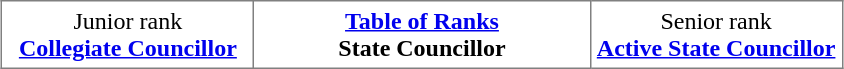<table class="toccolours" border="1" cellpadding="4" cellspacing="0" style="border-collapse: collapse; margin: 0.5em auto; clear: both;">
<tr>
<td width="30%" align="center">Junior rank<br><strong><a href='#'>Collegiate Councillor</a></strong></td>
<td width="40%" align="center"><strong><a href='#'>Table of Ranks</a></strong><br><strong>State Councillor</strong></td>
<td width="30%" align="center">Senior rank<br><strong><a href='#'>Active State Councillor</a></strong></td>
</tr>
</table>
